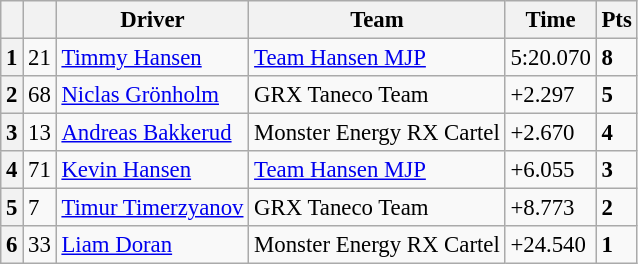<table class="wikitable" style="font-size:95%">
<tr>
<th></th>
<th></th>
<th>Driver</th>
<th>Team</th>
<th>Time</th>
<th>Pts</th>
</tr>
<tr>
<th>1</th>
<td>21</td>
<td> <a href='#'>Timmy Hansen</a></td>
<td><a href='#'>Team Hansen MJP</a></td>
<td>5:20.070</td>
<td><strong>8</strong></td>
</tr>
<tr>
<th>2</th>
<td>68</td>
<td> <a href='#'>Niclas Grönholm</a></td>
<td>GRX Taneco Team</td>
<td>+2.297</td>
<td><strong>5</strong></td>
</tr>
<tr>
<th>3</th>
<td>13</td>
<td> <a href='#'>Andreas Bakkerud</a></td>
<td>Monster Energy RX Cartel</td>
<td>+2.670</td>
<td><strong>4</strong></td>
</tr>
<tr>
<th>4</th>
<td>71</td>
<td> <a href='#'>Kevin Hansen</a></td>
<td><a href='#'>Team Hansen MJP</a></td>
<td>+6.055</td>
<td><strong>3</strong></td>
</tr>
<tr>
<th>5</th>
<td>7</td>
<td> <a href='#'>Timur Timerzyanov</a></td>
<td>GRX Taneco Team</td>
<td>+8.773</td>
<td><strong>2</strong></td>
</tr>
<tr>
<th>6</th>
<td>33</td>
<td> <a href='#'>Liam Doran</a></td>
<td>Monster Energy RX Cartel</td>
<td>+24.540</td>
<td><strong>1</strong></td>
</tr>
</table>
